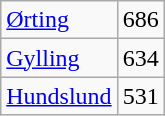<table class="wikitable" style="float:left; margin-right:1em">
<tr>
<td><a href='#'>Ørting</a></td>
<td align="center">686</td>
</tr>
<tr>
<td><a href='#'>Gylling</a></td>
<td align="center">634</td>
</tr>
<tr>
<td><a href='#'>Hundslund</a></td>
<td align="center">531</td>
</tr>
</table>
